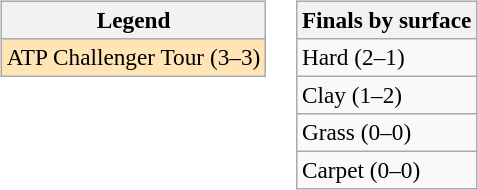<table>
<tr valign=top>
<td><br><table class=wikitable style=font-size:97%>
<tr>
<th>Legend</th>
</tr>
<tr bgcolor=moccasin>
<td>ATP Challenger Tour (3–3)</td>
</tr>
</table>
</td>
<td><br><table class=wikitable style=font-size:97%>
<tr>
<th>Finals by surface</th>
</tr>
<tr>
<td>Hard (2–1)</td>
</tr>
<tr>
<td>Clay (1–2)</td>
</tr>
<tr>
<td>Grass (0–0)</td>
</tr>
<tr>
<td>Carpet (0–0)</td>
</tr>
</table>
</td>
</tr>
</table>
